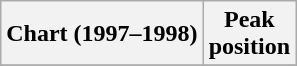<table class="wikitable sortable plainrowheaders">
<tr>
<th scope="col">Chart (1997–1998)</th>
<th scope="col">Peak<br>position</th>
</tr>
<tr>
</tr>
</table>
